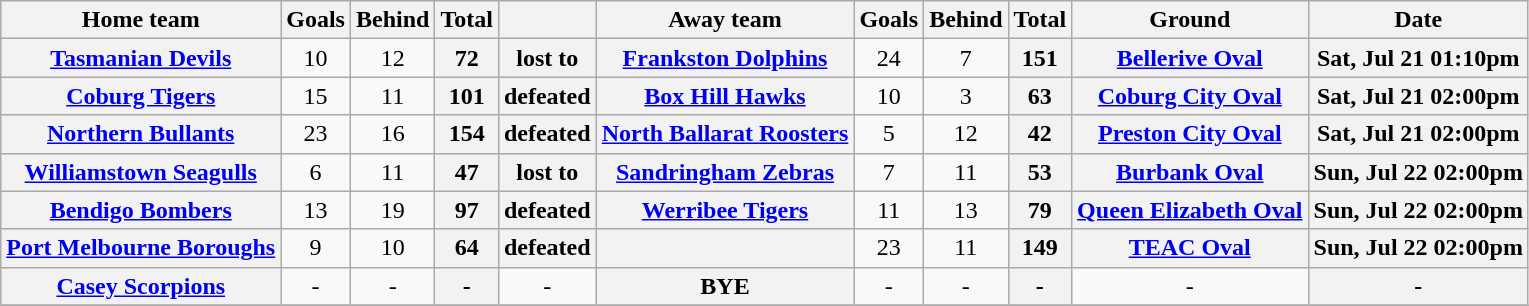<table class="wikitable">
<tr>
<th align=center>Home team</th>
<th align=center>Goals</th>
<th align=center>Behind</th>
<th align=center>Total</th>
<th align=center></th>
<th align=center>Away team</th>
<th align=center>Goals</th>
<th align=center>Behind</th>
<th align=center>Total</th>
<th align=center>Ground</th>
<th align=center>Date</th>
</tr>
<tr>
<th align=center><a href='#'>Tasmanian Devils</a></th>
<td align=center>10</td>
<td align=center>12</td>
<th align=center>72</th>
<th align=center>lost to</th>
<th align=center><a href='#'>Frankston Dolphins</a></th>
<td align=center>24</td>
<td align=center>7</td>
<th align=center>151</th>
<th align=center><a href='#'>Bellerive Oval</a></th>
<th align=center>Sat, Jul 21 01:10pm</th>
</tr>
<tr>
<th align=center><a href='#'>Coburg Tigers</a></th>
<td align=center>15</td>
<td align=center>11</td>
<th align=center>101</th>
<th align=center>defeated</th>
<th align=center><a href='#'>Box Hill Hawks</a></th>
<td align=center>10</td>
<td align=center>3</td>
<th align=center>63</th>
<th align=center><a href='#'>Coburg City Oval</a></th>
<th align=center>Sat, Jul 21 02:00pm</th>
</tr>
<tr>
<th align=center><a href='#'>Northern Bullants</a></th>
<td align=center>23</td>
<td align=center>16</td>
<th align=center>154</th>
<th align=center>defeated</th>
<th align=center><a href='#'>North Ballarat Roosters</a></th>
<td align=center>5</td>
<td align=center>12</td>
<th align=center>42</th>
<th align=center><a href='#'>Preston City Oval</a></th>
<th align=center>Sat, Jul 21 02:00pm</th>
</tr>
<tr>
<th align=center><a href='#'>Williamstown Seagulls</a></th>
<td align=center>6</td>
<td align=center>11</td>
<th align=center>47</th>
<th align=center>lost to</th>
<th align=center><a href='#'>Sandringham Zebras</a></th>
<td align=center>7</td>
<td align=center>11</td>
<th align=center>53</th>
<th align=center><a href='#'>Burbank Oval</a></th>
<th align=center>Sun, Jul 22 02:00pm</th>
</tr>
<tr>
<th align=center><a href='#'>Bendigo Bombers</a></th>
<td align=center>13</td>
<td align=center>19</td>
<th align=center>97</th>
<th align=center>defeated</th>
<th align=center><a href='#'>Werribee Tigers</a></th>
<td align=center>11</td>
<td align=center>13</td>
<th align=center>79</th>
<th align=center><a href='#'>Queen Elizabeth Oval</a></th>
<th align=center>Sun, Jul 22 02:00pm</th>
</tr>
<tr>
<th align=center><a href='#'>Port Melbourne Boroughs</a></th>
<td align=center>9</td>
<td align=center>10</td>
<th align=center>64</th>
<th align=center>defeated</th>
<th align=center></th>
<td align=center>23</td>
<td align=center>11</td>
<th align=center>149</th>
<th align=center><a href='#'>TEAC Oval</a></th>
<th align=center>Sun, Jul 22 02:00pm</th>
</tr>
<tr>
<th align=center><a href='#'>Casey Scorpions</a></th>
<td align=center>-</td>
<td align=center>-</td>
<th align=center>-</th>
<td align=center>-</td>
<th align=center>BYE</th>
<td align=center>-</td>
<td align=center>-</td>
<th align=center>-</th>
<td align=center>-</td>
<th align=center>-</th>
</tr>
<tr>
</tr>
</table>
